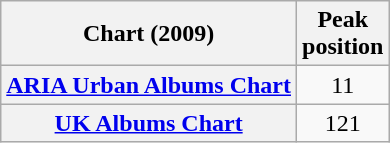<table class="wikitable sortable plainrowheaders">
<tr>
<th scope="col">Chart (2009)</th>
<th scope="col">Peak<br>position</th>
</tr>
<tr>
<th scope="row"><a href='#'>ARIA Urban Albums Chart</a></th>
<td align="center">11</td>
</tr>
<tr>
<th scope="row"><a href='#'>UK Albums Chart</a></th>
<td align="center">121</td>
</tr>
</table>
